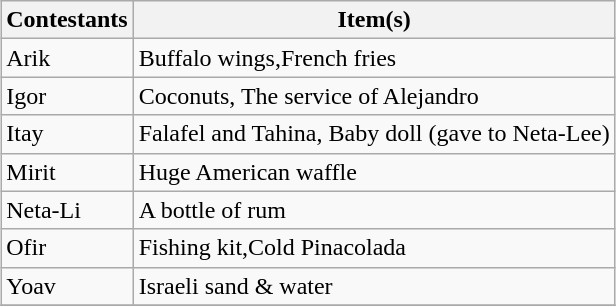<table class="wikitable" style="margin: auto;">
<tr>
<th>Contestants</th>
<th>Item(s)</th>
</tr>
<tr>
<td>Arik</td>
<td>Buffalo wings,French fries</td>
</tr>
<tr>
<td>Igor</td>
<td>Coconuts, The service of Alejandro</td>
</tr>
<tr>
<td>Itay</td>
<td>Falafel and Tahina, Baby doll (gave to Neta-Lee)</td>
</tr>
<tr>
<td>Mirit</td>
<td>Huge American waffle</td>
</tr>
<tr>
<td>Neta-Li</td>
<td>A bottle of rum</td>
</tr>
<tr>
<td>Ofir</td>
<td>Fishing kit,Cold Pinacolada</td>
</tr>
<tr>
<td>Yoav</td>
<td>Israeli sand & water</td>
</tr>
<tr>
</tr>
</table>
